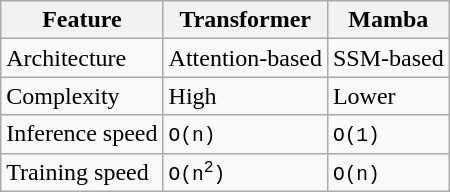<table class="wikitable">
<tr>
<th>Feature</th>
<th>Transformer</th>
<th>Mamba</th>
</tr>
<tr>
<td>Architecture</td>
<td>Attention-based</td>
<td>SSM-based</td>
</tr>
<tr>
<td>Complexity</td>
<td>High</td>
<td>Lower</td>
</tr>
<tr>
<td>Inference speed</td>
<td><code>O(n)</code></td>
<td><code>O(1)</code></td>
</tr>
<tr>
<td>Training speed</td>
<td><code>O(n<sup>2</sup>)</code></td>
<td><code>O(n)</code></td>
</tr>
</table>
